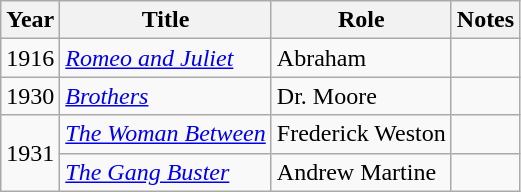<table class="wikitable sortable">
<tr>
<th>Year</th>
<th>Title</th>
<th>Role</th>
<th class = "unsortable">Notes</th>
</tr>
<tr>
<td>1916</td>
<td><em><a href='#'>Romeo and Juliet</a></em></td>
<td>Abraham</td>
<td></td>
</tr>
<tr>
<td>1930</td>
<td><em><a href='#'>Brothers</a></em></td>
<td>Dr. Moore</td>
<td></td>
</tr>
<tr>
<td rowspan=2>1931</td>
<td><em><a href='#'>The Woman Between</a></em></td>
<td>Frederick Weston</td>
<td></td>
</tr>
<tr>
<td><em><a href='#'>The Gang Buster</a></em></td>
<td>Andrew Martine</td>
<td></td>
</tr>
</table>
